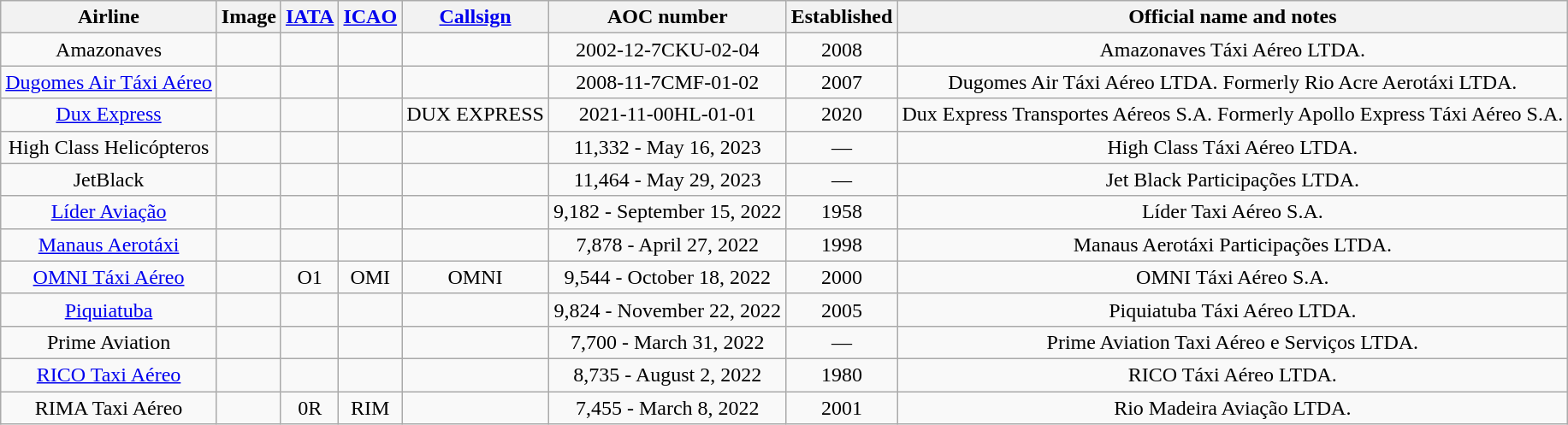<table class="wikitable sortable" style="border: 0; cellpadding: 2; cellspacing: 3; text-align:center; width:10m;">
<tr valign="middle">
<th>Airline</th>
<th>Image</th>
<th><a href='#'>IATA</a></th>
<th><a href='#'>ICAO</a></th>
<th><a href='#'>Callsign</a></th>
<th>AOC number</th>
<th>Established</th>
<th class="unsortable">Official name and notes</th>
</tr>
<tr>
<td>Amazonaves</td>
<td></td>
<td></td>
<td></td>
<td></td>
<td>2002-12-7CKU-02-04</td>
<td>2008</td>
<td>Amazonaves Táxi Aéreo LTDA.</td>
</tr>
<tr>
<td><a href='#'>Dugomes Air Táxi Aéreo</a></td>
<td></td>
<td></td>
<td></td>
<td></td>
<td>2008-11-7CMF-01-02</td>
<td>2007</td>
<td>Dugomes Air Táxi Aéreo LTDA. Formerly Rio Acre Aerotáxi LTDA.</td>
</tr>
<tr>
<td><a href='#'>Dux Express</a></td>
<td></td>
<td></td>
<td></td>
<td>DUX EXPRESS</td>
<td>2021-11-00HL-01-01</td>
<td>2020</td>
<td><div>Dux Express Transportes Aéreos S.A. Formerly Apollo Express Táxi Aéreo S.A.</div></td>
</tr>
<tr>
<td>High Class Helicópteros</td>
<td></td>
<td></td>
<td></td>
<td></td>
<td>11,332 - May 16, 2023</td>
<td>—</td>
<td>High Class Táxi Aéreo LTDA.</td>
</tr>
<tr>
<td>JetBlack</td>
<td></td>
<td></td>
<td></td>
<td></td>
<td>11,464 - May 29, 2023</td>
<td>—</td>
<td>Jet Black Participações LTDA.</td>
</tr>
<tr>
<td><a href='#'>Líder Aviação</a></td>
<td></td>
<td></td>
<td></td>
<td></td>
<td>9,182 - September 15, 2022</td>
<td>1958</td>
<td>Líder Taxi Aéreo S.A.</td>
</tr>
<tr>
<td><a href='#'>Manaus Aerotáxi</a></td>
<td></td>
<td></td>
<td></td>
<td></td>
<td>7,878 - April 27, 2022</td>
<td>1998</td>
<td>Manaus Aerotáxi Participações LTDA.</td>
</tr>
<tr>
<td><a href='#'>OMNI Táxi Aéreo</a></td>
<td></td>
<td>O1</td>
<td>OMI</td>
<td>OMNI</td>
<td>9,544 - October 18, 2022</td>
<td>2000</td>
<td>OMNI Táxi Aéreo S.A.</td>
</tr>
<tr>
<td><a href='#'>Piquiatuba</a></td>
<td></td>
<td></td>
<td></td>
<td></td>
<td>9,824 - November 22, 2022</td>
<td>2005</td>
<td>Piquiatuba Táxi Aéreo LTDA.</td>
</tr>
<tr>
<td>Prime Aviation</td>
<td></td>
<td></td>
<td></td>
<td></td>
<td>7,700 - March 31, 2022</td>
<td>—</td>
<td>Prime Aviation Taxi Aéreo e Serviços LTDA.</td>
</tr>
<tr>
<td><a href='#'>RICO Taxi Aéreo</a></td>
<td></td>
<td></td>
<td></td>
<td></td>
<td>8,735 - August 2, 2022</td>
<td>1980</td>
<td>RICO Táxi Aéreo LTDA.</td>
</tr>
<tr>
<td>RIMA Taxi Aéreo</td>
<td></td>
<td>0R</td>
<td>RIM</td>
<td></td>
<td>7,455 - March 8, 2022</td>
<td>2001</td>
<td>Rio Madeira Aviação LTDA.</td>
</tr>
</table>
